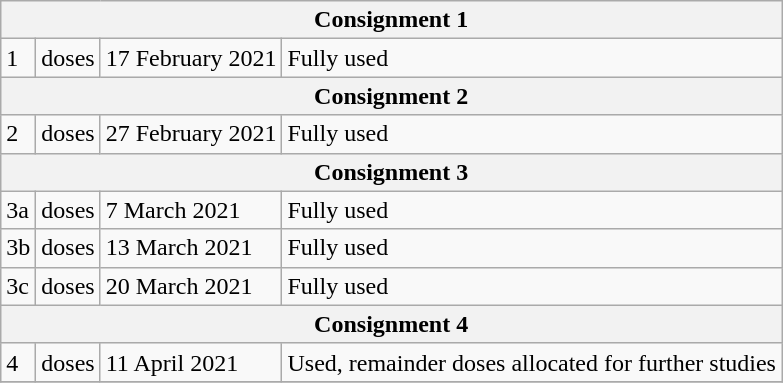<table class="wikitable">
<tr>
<th colspan="4">Consignment 1</th>
</tr>
<tr>
<td>1</td>
<td> doses</td>
<td>17 February 2021</td>
<td>Fully used</td>
</tr>
<tr>
<th colspan="4">Consignment 2</th>
</tr>
<tr>
<td>2</td>
<td> doses</td>
<td>27 February 2021</td>
<td>Fully used</td>
</tr>
<tr>
<th colspan="4">Consignment 3</th>
</tr>
<tr>
<td>3a</td>
<td> doses</td>
<td>7 March 2021</td>
<td>Fully used</td>
</tr>
<tr>
<td>3b</td>
<td> doses</td>
<td>13 March 2021</td>
<td>Fully used</td>
</tr>
<tr>
<td>3c</td>
<td> doses</td>
<td>20 March 2021</td>
<td>Fully used</td>
</tr>
<tr>
<th colspan="4">Consignment 4</th>
</tr>
<tr>
<td>4</td>
<td> doses</td>
<td>11 April 2021</td>
<td>Used, remainder doses allocated for further studies</td>
</tr>
<tr>
</tr>
</table>
